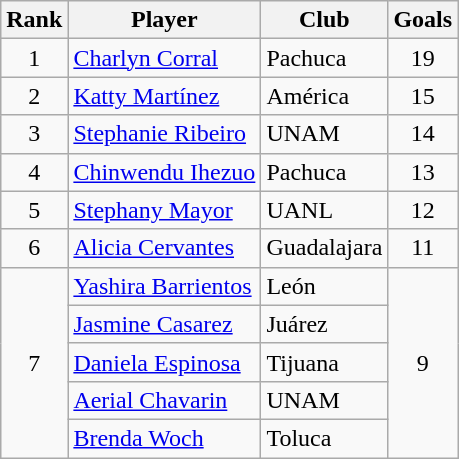<table class="wikitable">
<tr>
<th>Rank</th>
<th>Player</th>
<th>Club</th>
<th>Goals</th>
</tr>
<tr>
<td align=center rowspan=1>1</td>
<td> <a href='#'>Charlyn Corral</a></td>
<td>Pachuca</td>
<td align=center rowspan=1>19</td>
</tr>
<tr>
<td align=center rowspan=1>2</td>
<td> <a href='#'>Katty Martínez</a></td>
<td>América</td>
<td align=center rowspan=1>15</td>
</tr>
<tr>
<td align=center rowspan=1>3</td>
<td> <a href='#'>Stephanie Ribeiro</a></td>
<td>UNAM</td>
<td align=center rowspan=1>14</td>
</tr>
<tr>
<td align=center rowspan=1>4</td>
<td> <a href='#'>Chinwendu Ihezuo</a></td>
<td>Pachuca</td>
<td align=center rowspan=1>13</td>
</tr>
<tr>
<td align=center rowspan=1>5</td>
<td> <a href='#'>Stephany Mayor</a></td>
<td>UANL</td>
<td align=center rowspan=1>12</td>
</tr>
<tr>
<td align=center rowspan=1>6</td>
<td> <a href='#'>Alicia Cervantes</a></td>
<td>Guadalajara</td>
<td align=center rowspan=1>11</td>
</tr>
<tr>
<td align=center rowspan=5>7</td>
<td> <a href='#'>Yashira Barrientos</a></td>
<td>León</td>
<td align=center rowspan=5>9</td>
</tr>
<tr>
<td> <a href='#'>Jasmine Casarez</a></td>
<td>Juárez</td>
</tr>
<tr>
<td> <a href='#'>Daniela Espinosa</a></td>
<td>Tijuana</td>
</tr>
<tr>
<td> <a href='#'>Aerial Chavarin</a></td>
<td>UNAM</td>
</tr>
<tr>
<td> <a href='#'>Brenda Woch</a></td>
<td>Toluca</td>
</tr>
</table>
